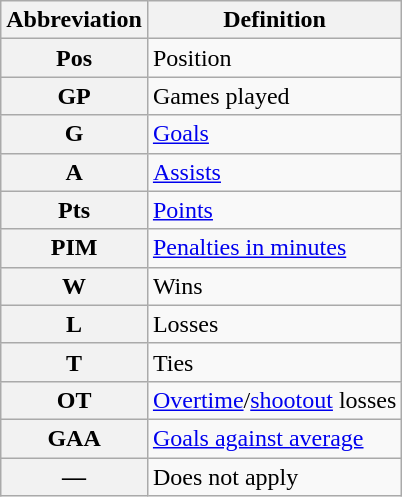<table class="wikitable">
<tr>
<th scope="col">Abbreviation</th>
<th scope="col">Definition</th>
</tr>
<tr>
<th scope="row">Pos</th>
<td>Position</td>
</tr>
<tr>
<th scope="row">GP</th>
<td>Games played</td>
</tr>
<tr>
<th scope="row">G</th>
<td><a href='#'>Goals</a></td>
</tr>
<tr>
<th scope="row">A</th>
<td><a href='#'>Assists</a></td>
</tr>
<tr>
<th scope="row">Pts</th>
<td><a href='#'>Points</a></td>
</tr>
<tr>
<th scope="row">PIM</th>
<td><a href='#'>Penalties in minutes</a></td>
</tr>
<tr>
<th scope="row">W</th>
<td>Wins</td>
</tr>
<tr>
<th scope="row">L</th>
<td>Losses</td>
</tr>
<tr>
<th scope="row">T</th>
<td>Ties</td>
</tr>
<tr>
<th scope="row">OT</th>
<td><a href='#'>Overtime</a>/<a href='#'>shootout</a> losses</td>
</tr>
<tr>
<th scope="row">GAA</th>
<td><a href='#'>Goals against average</a></td>
</tr>
<tr>
<th scope="row">—</th>
<td>Does not apply</td>
</tr>
</table>
